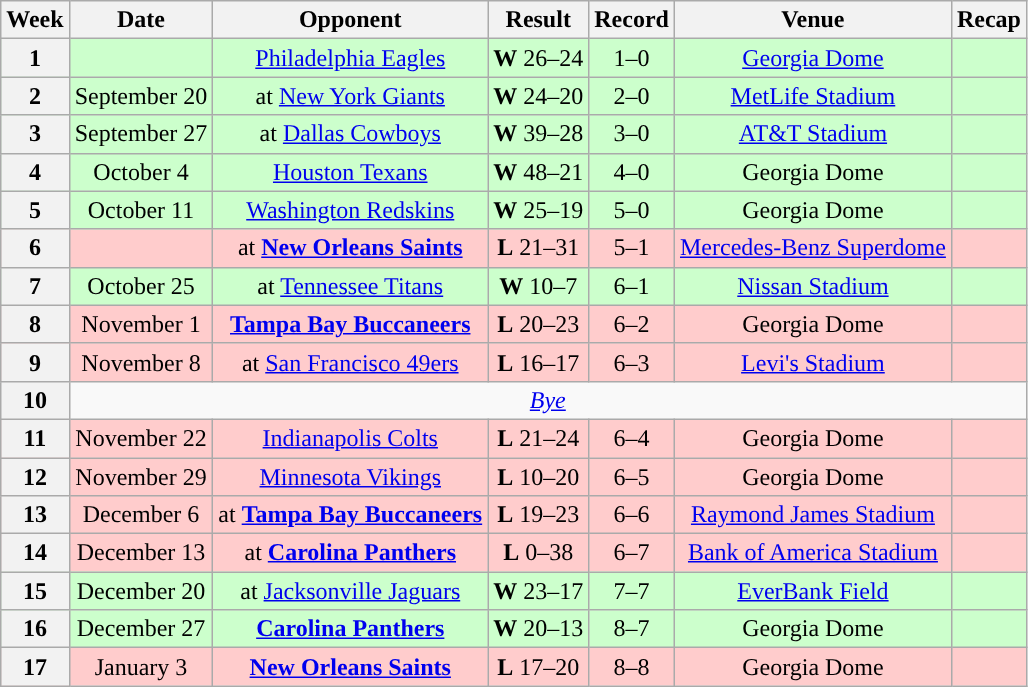<table class="wikitable" style="text-align:center">
<tr>
<th>Week</th>
<th>Date</th>
<th>Opponent</th>
<th>Result</th>
<th>Record</th>
<th>Venue</th>
<th>Recap</th>
</tr>
<tr style="background:#cfc">
<th>1</th>
<td></td>
<td><a href='#'>Philadelphia Eagles</a></td>
<td><strong>W</strong> 26–24</td>
<td>1–0</td>
<td><a href='#'>Georgia Dome</a></td>
<td></td>
</tr>
<tr style="background:#cfc">
<th>2</th>
<td>September 20</td>
<td>at <a href='#'>New York Giants</a></td>
<td><strong>W</strong> 24–20</td>
<td>2–0</td>
<td><a href='#'>MetLife Stadium</a></td>
<td></td>
</tr>
<tr style="background:#cfc">
<th>3</th>
<td>September 27</td>
<td>at <a href='#'>Dallas Cowboys</a></td>
<td><strong>W</strong> 39–28</td>
<td>3–0</td>
<td><a href='#'>AT&T Stadium</a></td>
<td></td>
</tr>
<tr style="background:#cfc">
<th>4</th>
<td>October 4</td>
<td><a href='#'>Houston Texans</a></td>
<td><strong>W</strong> 48–21</td>
<td>4–0</td>
<td>Georgia Dome</td>
<td></td>
</tr>
<tr style="background:#cfc">
<th>5</th>
<td>October 11</td>
<td><a href='#'>Washington Redskins</a></td>
<td><strong>W</strong> 25–19 </td>
<td>5–0</td>
<td>Georgia Dome</td>
<td></td>
</tr>
<tr style="background:#fcc">
<th>6</th>
<td></td>
<td>at <strong><a href='#'>New Orleans Saints</a></strong></td>
<td><strong>L</strong> 21–31</td>
<td>5–1</td>
<td><a href='#'>Mercedes-Benz Superdome</a></td>
<td></td>
</tr>
<tr style="background:#cfc">
<th>7</th>
<td>October 25</td>
<td>at <a href='#'>Tennessee Titans</a></td>
<td><strong>W</strong> 10–7</td>
<td>6–1</td>
<td><a href='#'>Nissan Stadium</a></td>
<td></td>
</tr>
<tr style="background:#fcc">
<th>8</th>
<td>November 1</td>
<td><strong><a href='#'>Tampa Bay Buccaneers</a></strong></td>
<td><strong>L</strong> 20–23 </td>
<td>6–2</td>
<td>Georgia Dome</td>
<td></td>
</tr>
<tr style="background:#fcc">
<th>9</th>
<td>November 8</td>
<td>at <a href='#'>San Francisco 49ers</a></td>
<td><strong>L</strong> 16–17</td>
<td>6–3</td>
<td><a href='#'>Levi's Stadium</a></td>
<td></td>
</tr>
<tr>
<th>10</th>
<td colspan=8><em><a href='#'>Bye</a></em></td>
</tr>
<tr style="background:#fcc">
<th>11</th>
<td>November 22</td>
<td><a href='#'>Indianapolis Colts</a></td>
<td><strong>L</strong> 21–24</td>
<td>6–4</td>
<td>Georgia Dome</td>
<td></td>
</tr>
<tr style="background:#fcc">
<th>12</th>
<td>November 29</td>
<td><a href='#'>Minnesota Vikings</a></td>
<td><strong>L</strong> 10–20</td>
<td>6–5</td>
<td>Georgia Dome</td>
<td></td>
</tr>
<tr style="background:#fcc">
<th>13</th>
<td>December 6</td>
<td>at <strong><a href='#'>Tampa Bay Buccaneers</a></strong></td>
<td><strong>L</strong> 19–23</td>
<td>6–6</td>
<td><a href='#'>Raymond James Stadium</a></td>
<td></td>
</tr>
<tr style="background:#fcc">
<th>14</th>
<td>December 13</td>
<td>at <strong><a href='#'>Carolina Panthers</a></strong></td>
<td><strong>L</strong> 0–38</td>
<td>6–7</td>
<td><a href='#'>Bank of America Stadium</a></td>
<td></td>
</tr>
<tr style="background:#cfc">
<th>15</th>
<td>December 20</td>
<td>at <a href='#'>Jacksonville Jaguars</a></td>
<td><strong>W</strong> 23–17</td>
<td>7–7</td>
<td><a href='#'>EverBank Field</a></td>
<td></td>
</tr>
<tr style="background:#cfc">
<th>16</th>
<td>December 27</td>
<td><strong><a href='#'>Carolina Panthers</a></strong></td>
<td><strong>W</strong> 20–13</td>
<td>8–7</td>
<td>Georgia Dome</td>
<td></td>
</tr>
<tr style="background:#fcc">
<th>17</th>
<td>January 3</td>
<td><strong><a href='#'>New Orleans Saints</a></strong></td>
<td><strong>L</strong> 17–20</td>
<td>8–8</td>
<td>Georgia Dome</td>
<td></td>
</tr>
</table>
